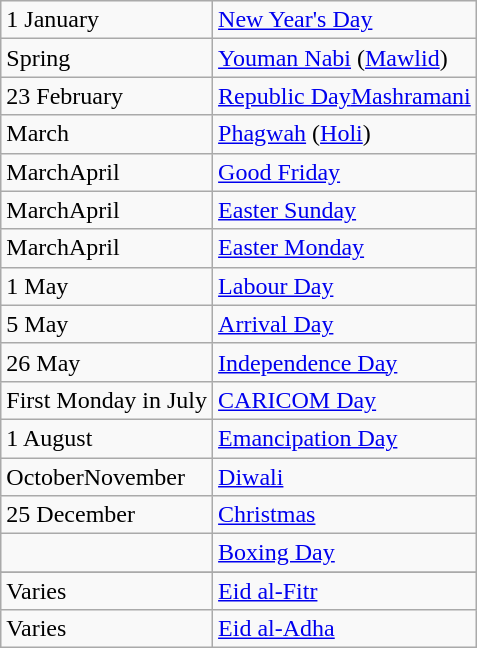<table style="float:right;" class="wikitable">
<tr>
<td>1 January</td>
<td><a href='#'>New Year's Day</a></td>
</tr>
<tr>
<td>Spring</td>
<td><a href='#'>Youman Nabi</a> (<a href='#'>Mawlid</a>)</td>
</tr>
<tr>
<td>23 February</td>
<td><a href='#'>Republic Day</a><a href='#'>Mashramani</a></td>
</tr>
<tr>
<td>March</td>
<td><a href='#'>Phagwah</a> (<a href='#'>Holi</a>)</td>
</tr>
<tr>
<td>MarchApril</td>
<td><a href='#'>Good Friday</a></td>
</tr>
<tr>
<td>MarchApril</td>
<td><a href='#'>Easter Sunday</a></td>
</tr>
<tr>
<td>MarchApril</td>
<td><a href='#'>Easter Monday</a></td>
</tr>
<tr>
<td>1 May</td>
<td><a href='#'>Labour Day</a></td>
</tr>
<tr>
<td>5 May</td>
<td><a href='#'>Arrival Day</a></td>
</tr>
<tr>
<td>26 May</td>
<td><a href='#'>Independence Day</a></td>
</tr>
<tr>
<td>First Monday in July</td>
<td><a href='#'>CARICOM Day</a></td>
</tr>
<tr>
<td>1 August</td>
<td><a href='#'>Emancipation Day</a></td>
</tr>
<tr>
<td>OctoberNovember</td>
<td><a href='#'>Diwali</a></td>
</tr>
<tr>
<td>25 December</td>
<td><a href='#'>Christmas</a></td>
</tr>
<tr>
<td></td>
<td><a href='#'>Boxing Day</a></td>
</tr>
<tr>
</tr>
<tr>
<td>Varies</td>
<td><a href='#'>Eid al-Fitr</a></td>
</tr>
<tr>
<td>Varies</td>
<td><a href='#'>Eid al-Adha</a></td>
</tr>
</table>
